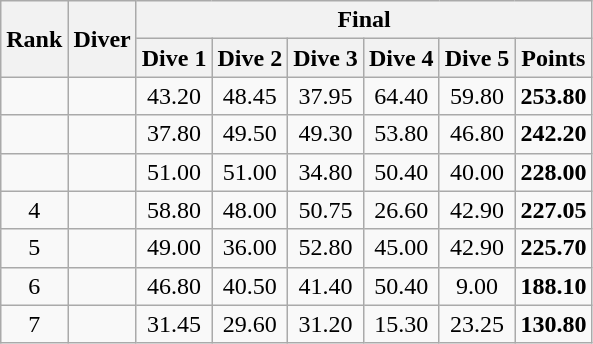<table class="wikitable sortable"  style="text-align:center">
<tr>
<th rowspan="2" data-sort-type=number>Rank</th>
<th rowspan="2">Diver</th>
<th colspan="7">Final</th>
</tr>
<tr>
<th>Dive 1</th>
<th>Dive 2</th>
<th>Dive 3</th>
<th>Dive 4</th>
<th>Dive 5</th>
<th>Points</th>
</tr>
<tr>
<td></td>
<td align="left"></td>
<td>43.20</td>
<td>48.45</td>
<td>37.95</td>
<td>64.40</td>
<td>59.80</td>
<td><strong>253.80</strong></td>
</tr>
<tr>
<td></td>
<td align="left"></td>
<td>37.80</td>
<td>49.50</td>
<td>49.30</td>
<td>53.80</td>
<td>46.80</td>
<td><strong>242.20</strong></td>
</tr>
<tr>
<td></td>
<td align="left"></td>
<td>51.00</td>
<td>51.00</td>
<td>34.80</td>
<td>50.40</td>
<td>40.00</td>
<td><strong>228.00</strong></td>
</tr>
<tr>
<td>4</td>
<td align="left"></td>
<td>58.80</td>
<td>48.00</td>
<td>50.75</td>
<td>26.60</td>
<td>42.90</td>
<td><strong>227.05</strong></td>
</tr>
<tr>
<td>5</td>
<td align="left"></td>
<td>49.00</td>
<td>36.00</td>
<td>52.80</td>
<td>45.00</td>
<td>42.90</td>
<td><strong>225.70</strong></td>
</tr>
<tr>
<td>6</td>
<td align="left"></td>
<td>46.80</td>
<td>40.50</td>
<td>41.40</td>
<td>50.40</td>
<td>9.00</td>
<td><strong>188.10</strong></td>
</tr>
<tr>
<td>7</td>
<td align="left"></td>
<td>31.45</td>
<td>29.60</td>
<td>31.20</td>
<td>15.30</td>
<td>23.25</td>
<td><strong>130.80</strong></td>
</tr>
</table>
